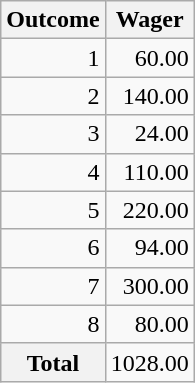<table class="wikitable" style="text-align: right">
<tr>
<th scope=col style="text-align:center;">Outcome</th>
<th scope=col style="text-align:center;">Wager</th>
</tr>
<tr>
<td>1</td>
<td>60.00</td>
</tr>
<tr>
<td>2</td>
<td>140.00</td>
</tr>
<tr>
<td>3</td>
<td>24.00</td>
</tr>
<tr>
<td>4</td>
<td>110.00</td>
</tr>
<tr>
<td>5</td>
<td>220.00</td>
</tr>
<tr>
<td>6</td>
<td>94.00</td>
</tr>
<tr>
<td>7</td>
<td>300.00</td>
</tr>
<tr>
<td>8</td>
<td>80.00</td>
</tr>
<tr>
<th scope=row>Total</th>
<td>1028.00</td>
</tr>
</table>
